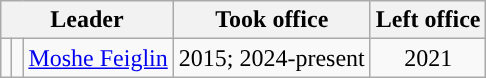<table class="wikitable" style="text-align: center;">
<tr>
<th colspan="3">Leader</th>
<th>Took office</th>
<th>Left office</th>
</tr>
<tr>
<td style="background: "></td>
<td></td>
<td><a href='#'>Moshe Feiglin</a></td>
<td>2015; 2024-present</td>
<td>2021</td>
</tr>
</table>
